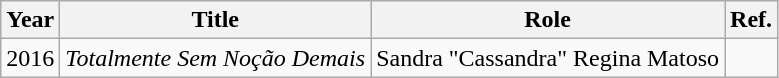<table class="wikitable">
<tr>
<th>Year</th>
<th>Title</th>
<th>Role</th>
<th>Ref.</th>
</tr>
<tr>
<td>2016</td>
<td><em>Totalmente Sem Noção Demais</em></td>
<td>Sandra "Cassandra" Regina Matoso</td>
<td></td>
</tr>
</table>
